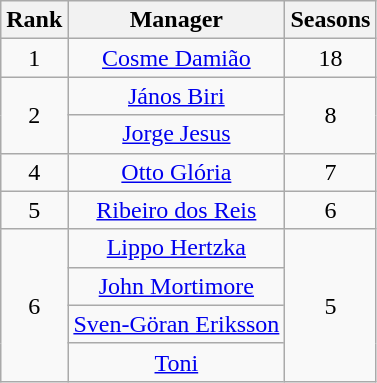<table class="wikitable" style="text-align:center">
<tr>
<th>Rank</th>
<th>Manager</th>
<th>Seasons</th>
</tr>
<tr>
<td>1</td>
<td><a href='#'>Cosme Damião</a></td>
<td>18</td>
</tr>
<tr>
<td rowspan=2>2</td>
<td><a href='#'>János Biri</a></td>
<td rowspan=2>8</td>
</tr>
<tr>
<td><a href='#'>Jorge Jesus</a></td>
</tr>
<tr>
<td>4</td>
<td><a href='#'>Otto Glória</a></td>
<td>7</td>
</tr>
<tr>
<td>5</td>
<td><a href='#'>Ribeiro dos Reis</a></td>
<td>6</td>
</tr>
<tr>
<td rowspan=4>6</td>
<td><a href='#'>Lippo Hertzka</a></td>
<td rowspan=4>5</td>
</tr>
<tr>
<td><a href='#'>John Mortimore</a></td>
</tr>
<tr>
<td><a href='#'>Sven-Göran Eriksson</a></td>
</tr>
<tr>
<td><a href='#'>Toni</a></td>
</tr>
</table>
